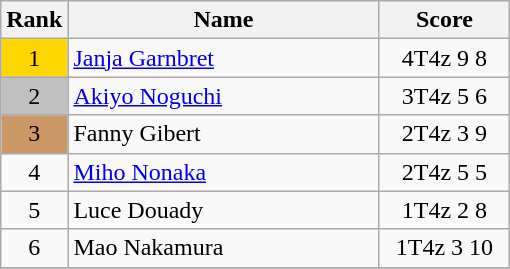<table class="wikitable">
<tr>
<th>Rank</th>
<th width = "200">Name</th>
<th width = "80">Score</th>
</tr>
<tr>
<td align="center" style="background: gold">1</td>
<td> <a href='#'>Janja Garnbret</a></td>
<td align="center">4T4z 9 8</td>
</tr>
<tr>
<td align="center" style="background: silver">2</td>
<td> <a href='#'>Akiyo Noguchi</a></td>
<td align="center">3T4z 5 6</td>
</tr>
<tr>
<td align="center" style="background: #cc9966">3</td>
<td> Fanny Gibert</td>
<td align="center">2T4z 3 9</td>
</tr>
<tr>
<td align="center">4</td>
<td> <a href='#'>Miho Nonaka</a></td>
<td align="center">2T4z 5 5</td>
</tr>
<tr>
<td align="center">5</td>
<td> Luce Douady</td>
<td align="center">1T4z 2 8</td>
</tr>
<tr>
<td align="center">6</td>
<td> Mao Nakamura</td>
<td align="center">1T4z 3 10</td>
</tr>
<tr>
</tr>
</table>
